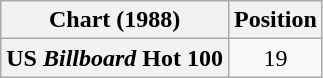<table class="wikitable plainrowheaders" style="text-align:center">
<tr>
<th>Chart (1988)</th>
<th>Position</th>
</tr>
<tr>
<th scope="row">US <em>Billboard</em> Hot 100</th>
<td>19</td>
</tr>
</table>
